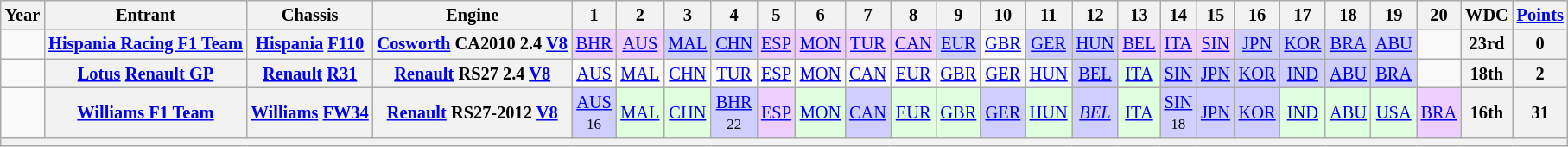<table class="wikitable" style="text-align:center; font-size:85%">
<tr>
<th>Year</th>
<th>Entrant</th>
<th>Chassis</th>
<th>Engine</th>
<th>1</th>
<th>2</th>
<th>3</th>
<th>4</th>
<th>5</th>
<th>6</th>
<th>7</th>
<th>8</th>
<th>9</th>
<th>10</th>
<th>11</th>
<th>12</th>
<th>13</th>
<th>14</th>
<th>15</th>
<th>16</th>
<th>17</th>
<th>18</th>
<th>19</th>
<th>20</th>
<th>WDC</th>
<th><a href='#'>Points</a></th>
</tr>
<tr>
<td></td>
<th nowrap><a href='#'>Hispania Racing F1 Team</a></th>
<th nowrap><a href='#'>Hispania</a> <a href='#'>F110</a></th>
<th nowrap><a href='#'>Cosworth</a> CA2010 2.4 <a href='#'>V8</a></th>
<td style="background:#efcfff;"><a href='#'>BHR</a><br></td>
<td style="background:#efcfff;"><a href='#'>AUS</a><br></td>
<td style="background:#cfcfff;"><a href='#'>MAL</a><br></td>
<td style="background:#cfcfff;"><a href='#'>CHN</a><br></td>
<td style="background:#efcfff;"><a href='#'>ESP</a><br></td>
<td style="background:#efcfff;"><a href='#'>MON</a><br></td>
<td style="background:#efcfff;"><a href='#'>TUR</a><br></td>
<td style="background:#efcfff;"><a href='#'>CAN</a><br></td>
<td style="background:#cfcfff;"><a href='#'>EUR</a><br></td>
<td><a href='#'>GBR</a></td>
<td style="background:#cfcfff;"><a href='#'>GER</a><br></td>
<td style="background:#cfcfff;"><a href='#'>HUN</a><br></td>
<td style="background:#efcfff;"><a href='#'>BEL</a><br></td>
<td style="background:#efcfff;"><a href='#'>ITA</a><br></td>
<td style="background:#efcfff;"><a href='#'>SIN</a><br></td>
<td style="background:#cfcfff;"><a href='#'>JPN</a><br></td>
<td style="background:#CFCFFF;"><a href='#'>KOR</a><br></td>
<td style="background:#CFCFFF;"><a href='#'>BRA</a><br></td>
<td style="background:#CFCFFF;"><a href='#'>ABU</a><br></td>
<td></td>
<th>23rd</th>
<th>0</th>
</tr>
<tr>
<td></td>
<th nowrap><a href='#'>Lotus</a> <a href='#'>Renault GP</a></th>
<th nowrap><a href='#'>Renault</a> <a href='#'>R31</a></th>
<th nowrap><a href='#'>Renault</a> RS27 2.4 <a href='#'>V8</a></th>
<td><a href='#'>AUS</a></td>
<td><a href='#'>MAL</a></td>
<td><a href='#'>CHN</a></td>
<td><a href='#'>TUR</a></td>
<td><a href='#'>ESP</a></td>
<td><a href='#'>MON</a></td>
<td><a href='#'>CAN</a></td>
<td><a href='#'>EUR</a></td>
<td><a href='#'>GBR</a></td>
<td><a href='#'>GER</a></td>
<td style="background:#F1F8FF;"><a href='#'>HUN</a><br></td>
<td style="background:#CFCFFF;"><a href='#'>BEL</a><br></td>
<td style="background:#DFFFDF;"><a href='#'>ITA</a><br></td>
<td style="background:#CFCFFF;"><a href='#'>SIN</a><br></td>
<td style="background:#CFCFFF;"><a href='#'>JPN</a><br></td>
<td style="background:#CFCFFF;"><a href='#'>KOR</a><br></td>
<td style="background:#CFCFFF;"><a href='#'>IND</a><br></td>
<td style="background:#CFCFFF;"><a href='#'>ABU</a><br></td>
<td style="background:#CFCFFF;"><a href='#'>BRA</a><br></td>
<td></td>
<th>18th</th>
<th>2</th>
</tr>
<tr>
<td></td>
<th nowrap><a href='#'>Williams F1 Team</a></th>
<th nowrap><a href='#'>Williams</a> <a href='#'>FW34</a></th>
<th nowrap><a href='#'>Renault</a> RS27-2012 <a href='#'>V8</a></th>
<td style="background:#CFCFFF;"><a href='#'>AUS</a><br><small>16</small></td>
<td style="background:#DFFFDF;"><a href='#'>MAL</a><br></td>
<td style="background:#DFFFDF;"><a href='#'>CHN</a><br></td>
<td style="background:#CFCFFF;"><a href='#'>BHR</a><br><small>22</small></td>
<td style="background:#EFCFFF;"><a href='#'>ESP</a><br></td>
<td style="background:#DFFFDF;"><a href='#'>MON</a><br></td>
<td style="background:#CFCFFF;"><a href='#'>CAN</a><br></td>
<td style="background:#DFFFDF;"><a href='#'>EUR</a><br></td>
<td style="background:#DFFFDF;"><a href='#'>GBR</a><br></td>
<td style="background:#CFCFFF;"><a href='#'>GER</a><br></td>
<td style="background:#DFFFDF;"><a href='#'>HUN</a><br></td>
<td style="background:#CFCFFF;"><em><a href='#'>BEL</a></em><br></td>
<td style="background:#DFFFDF;"><a href='#'>ITA</a><br></td>
<td style="background:#CFCFFF;"><a href='#'>SIN</a><br><small>18</small></td>
<td style="background:#CFCFFF;"><a href='#'>JPN</a><br></td>
<td style="background:#CFCFFF;"><a href='#'>KOR</a><br></td>
<td style="background:#DFFFDF;"><a href='#'>IND</a><br></td>
<td style="background:#DFFFDF;"><a href='#'>ABU</a><br></td>
<td style="background:#DFFFDF;"><a href='#'>USA</a><br></td>
<td style="background:#EFCFFF;"><a href='#'>BRA</a><br></td>
<th>16th</th>
<th>31</th>
</tr>
<tr>
<th colspan="26"></th>
</tr>
</table>
